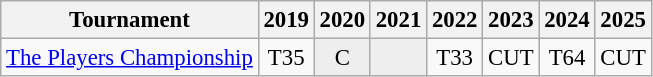<table class="wikitable" style="font-size:95%;text-align:center;">
<tr>
<th>Tournament</th>
<th>2019</th>
<th>2020</th>
<th>2021</th>
<th>2022</th>
<th>2023</th>
<th>2024</th>
<th>2025</th>
</tr>
<tr>
<td align=left><a href='#'>The Players Championship</a></td>
<td>T35</td>
<td style="background:#eeeeee;">C</td>
<td style="background:#eeeeee;"></td>
<td>T33</td>
<td>CUT</td>
<td>T64</td>
<td>CUT</td>
</tr>
</table>
